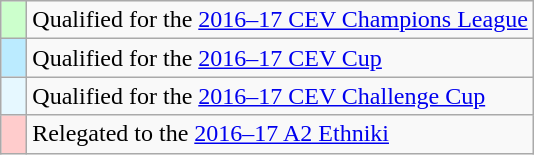<table class="wikitable" style="text-align: left;">
<tr>
<td width=10px bgcolor=#ccffcc></td>
<td>Qualified for the <a href='#'>2016–17 CEV Champions League</a></td>
</tr>
<tr>
<td width=10px bgcolor=#bbebff></td>
<td>Qualified for the <a href='#'>2016–17 CEV Cup</a></td>
</tr>
<tr>
<td width=10px bgcolor=#e6f8ff></td>
<td>Qualified for the <a href='#'>2016–17 CEV Challenge Cup</a></td>
</tr>
<tr>
<td width=10px bgcolor=#FFCCCC></td>
<td>Relegated to the <a href='#'>2016–17 A2 Ethniki</a></td>
</tr>
</table>
